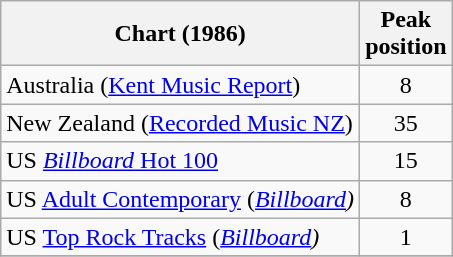<table class="wikitable sortable">
<tr>
<th>Chart (1986)</th>
<th>Peak<br>position</th>
</tr>
<tr>
<td>Australia (<a href='#'>Kent Music Report</a>)</td>
<td align="center">8</td>
</tr>
<tr>
<td>New Zealand (<a href='#'>Recorded Music NZ</a>)</td>
<td align="center">35</td>
</tr>
<tr>
<td>US <a href='#'><em>Billboard</em> Hot 100</a></td>
<td align="center">15</td>
</tr>
<tr>
<td>US <a href='#'>Adult Contemporary</a> (<em><a href='#'>Billboard</a>)</em></td>
<td align="center">8</td>
</tr>
<tr>
<td>US <a href='#'>Top Rock Tracks</a> (<em><a href='#'>Billboard</a>)</em></td>
<td align="center">1</td>
</tr>
<tr>
</tr>
</table>
